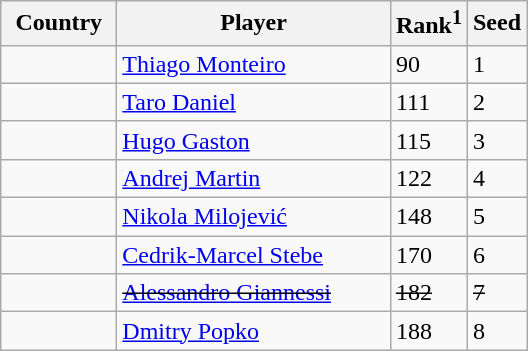<table class="sortable wikitable">
<tr>
<th width="70">Country</th>
<th width="175">Player</th>
<th>Rank<sup>1</sup></th>
<th>Seed</th>
</tr>
<tr>
<td></td>
<td><a href='#'>Thiago Monteiro</a></td>
<td>90</td>
<td>1</td>
</tr>
<tr>
<td></td>
<td><a href='#'>Taro Daniel</a></td>
<td>111</td>
<td>2</td>
</tr>
<tr>
<td></td>
<td><a href='#'>Hugo Gaston</a></td>
<td>115</td>
<td>3</td>
</tr>
<tr>
<td></td>
<td><a href='#'>Andrej Martin</a></td>
<td>122</td>
<td>4</td>
</tr>
<tr>
<td></td>
<td><a href='#'>Nikola Milojević</a></td>
<td>148</td>
<td>5</td>
</tr>
<tr>
<td></td>
<td><a href='#'>Cedrik-Marcel Stebe</a></td>
<td>170</td>
<td>6</td>
</tr>
<tr>
<td><s></s></td>
<td><s><a href='#'>Alessandro Giannessi</a></s></td>
<td><s>182</s></td>
<td><s>7</s></td>
</tr>
<tr>
<td></td>
<td><a href='#'>Dmitry Popko</a></td>
<td>188</td>
<td>8</td>
</tr>
</table>
